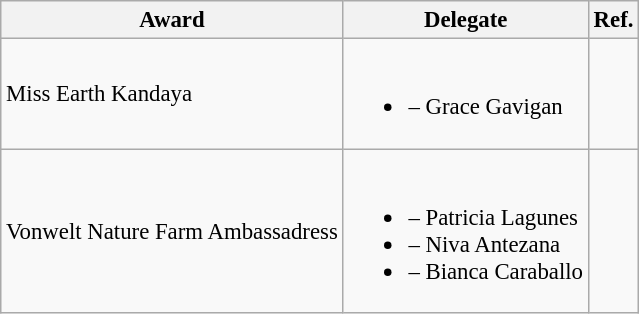<table class="wikitable" style="font-size: 95%">
<tr>
<th>Award</th>
<th>Delegate</th>
<th>Ref.</th>
</tr>
<tr>
<td>Miss Earth Kandaya</td>
<td><br><ul><li> – Grace Gavigan</li></ul></td>
<td></td>
</tr>
<tr>
<td>Vonwelt Nature Farm Ambassadress</td>
<td><br><ul><li> – Patricia Lagunes</li><li> – Niva Antezana</li><li> – Bianca Caraballo</li></ul></td>
<td></td>
</tr>
</table>
